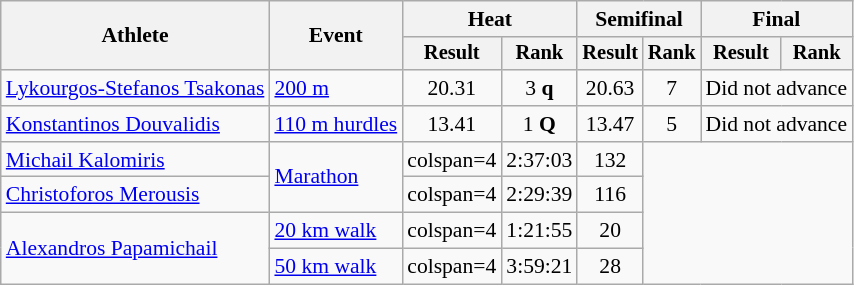<table class="wikitable" style="font-size:90%">
<tr>
<th rowspan="2">Athlete</th>
<th rowspan="2">Event</th>
<th colspan="2">Heat</th>
<th colspan="2">Semifinal</th>
<th colspan="2">Final</th>
</tr>
<tr style="font-size:95%">
<th>Result</th>
<th>Rank</th>
<th>Result</th>
<th>Rank</th>
<th>Result</th>
<th>Rank</th>
</tr>
<tr align=center>
<td align=left><a href='#'>Lykourgos-Stefanos Tsakonas</a></td>
<td align=left><a href='#'>200 m</a></td>
<td>20.31</td>
<td>3 <strong>q</strong></td>
<td>20.63</td>
<td>7</td>
<td colspan=2>Did not advance</td>
</tr>
<tr align=center>
<td align=left><a href='#'>Konstantinos Douvalidis</a></td>
<td align=left><a href='#'>110 m hurdles</a></td>
<td>13.41</td>
<td>1 <strong>Q</strong></td>
<td>13.47</td>
<td>5</td>
<td colspan=2>Did not advance</td>
</tr>
<tr align=center>
<td align=left><a href='#'>Michail Kalomiris</a></td>
<td align=left rowspan=2><a href='#'>Marathon</a></td>
<td>colspan=4 </td>
<td>2:37:03</td>
<td>132</td>
</tr>
<tr align=center>
<td align=left><a href='#'>Christoforos Merousis</a></td>
<td>colspan=4 </td>
<td>2:29:39</td>
<td>116</td>
</tr>
<tr align=center>
<td align=left rowspan=2><a href='#'>Alexandros Papamichail</a></td>
<td align=left><a href='#'>20 km walk</a></td>
<td>colspan=4 </td>
<td>1:21:55</td>
<td>20</td>
</tr>
<tr align=center>
<td align=left><a href='#'>50 km walk</a></td>
<td>colspan=4 </td>
<td>3:59:21</td>
<td>28</td>
</tr>
</table>
